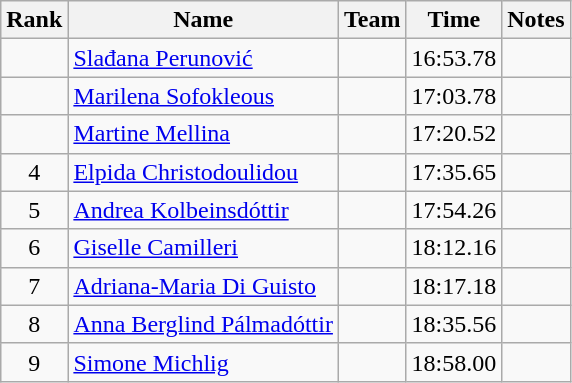<table class="wikitable sortable" style="text-align:center">
<tr>
<th>Rank</th>
<th>Name</th>
<th>Team</th>
<th>Time</th>
<th>Notes</th>
</tr>
<tr>
<td></td>
<td align="left"><a href='#'>Slađana Perunović</a></td>
<td align=left></td>
<td>16:53.78</td>
<td></td>
</tr>
<tr>
<td></td>
<td align="left"><a href='#'>Marilena Sofokleous</a></td>
<td align=left></td>
<td>17:03.78</td>
<td></td>
</tr>
<tr>
<td></td>
<td align="left"><a href='#'>Martine Mellina</a></td>
<td align=left></td>
<td>17:20.52</td>
<td></td>
</tr>
<tr>
<td>4</td>
<td align="left"><a href='#'>Elpida Christodoulidou</a></td>
<td align=left></td>
<td>17:35.65</td>
<td></td>
</tr>
<tr>
<td>5</td>
<td align="left"><a href='#'>Andrea Kolbeinsdóttir</a></td>
<td align=left></td>
<td>17:54.26</td>
<td></td>
</tr>
<tr>
<td>6</td>
<td align="left"><a href='#'>Giselle Camilleri</a></td>
<td align=left></td>
<td>18:12.16</td>
<td></td>
</tr>
<tr>
<td>7</td>
<td align="left"><a href='#'>Adriana-Maria Di Guisto</a></td>
<td align=left></td>
<td>18:17.18</td>
<td></td>
</tr>
<tr>
<td>8</td>
<td align="left"><a href='#'>Anna Berglind Pálmadóttir</a></td>
<td align=left></td>
<td>18:35.56</td>
<td></td>
</tr>
<tr>
<td>9</td>
<td align="left"><a href='#'>Simone Michlig</a></td>
<td align=left></td>
<td>18:58.00</td>
<td></td>
</tr>
</table>
